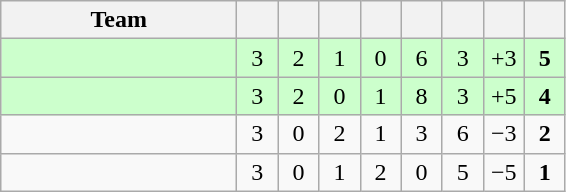<table class="wikitable" style="text-align:center">
<tr>
<th width=150>Team</th>
<th width=20></th>
<th width=20></th>
<th width=20></th>
<th width=20></th>
<th width=20></th>
<th width=20></th>
<th width=20></th>
<th width=20></th>
</tr>
<tr bgcolor="#ccffcc">
<td align=left></td>
<td>3</td>
<td>2</td>
<td>1</td>
<td>0</td>
<td>6</td>
<td>3</td>
<td>+3</td>
<td><strong>5</strong></td>
</tr>
<tr bgcolor="#ccffcc">
<td align=left></td>
<td>3</td>
<td>2</td>
<td>0</td>
<td>1</td>
<td>8</td>
<td>3</td>
<td>+5</td>
<td><strong>4</strong></td>
</tr>
<tr>
<td align=left></td>
<td>3</td>
<td>0</td>
<td>2</td>
<td>1</td>
<td>3</td>
<td>6</td>
<td>−3</td>
<td><strong>2</strong></td>
</tr>
<tr>
<td align=left></td>
<td>3</td>
<td>0</td>
<td>1</td>
<td>2</td>
<td>0</td>
<td>5</td>
<td>−5</td>
<td><strong>1</strong></td>
</tr>
</table>
